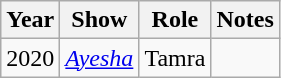<table class="wikitable sortable">
<tr style=text-align:centre;>
<th>Year</th>
<th>Show</th>
<th>Role</th>
<th>Notes</th>
</tr>
<tr>
<td>2020</td>
<td><em><a href='#'>Ayesha</a></em></td>
<td>Tamra</td>
<td></td>
</tr>
</table>
